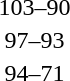<table style="text-align:center">
<tr>
<th width=200></th>
<th width=100></th>
<th width=200></th>
</tr>
<tr>
<td align=right><strong></strong></td>
<td align=center>103–90</td>
<td align=left></td>
</tr>
<tr>
<td align=right><strong></strong></td>
<td align=center>97–93</td>
<td align=left></td>
</tr>
<tr>
<td align=right><strong></strong></td>
<td align=center>94–71</td>
<td align=left></td>
</tr>
</table>
